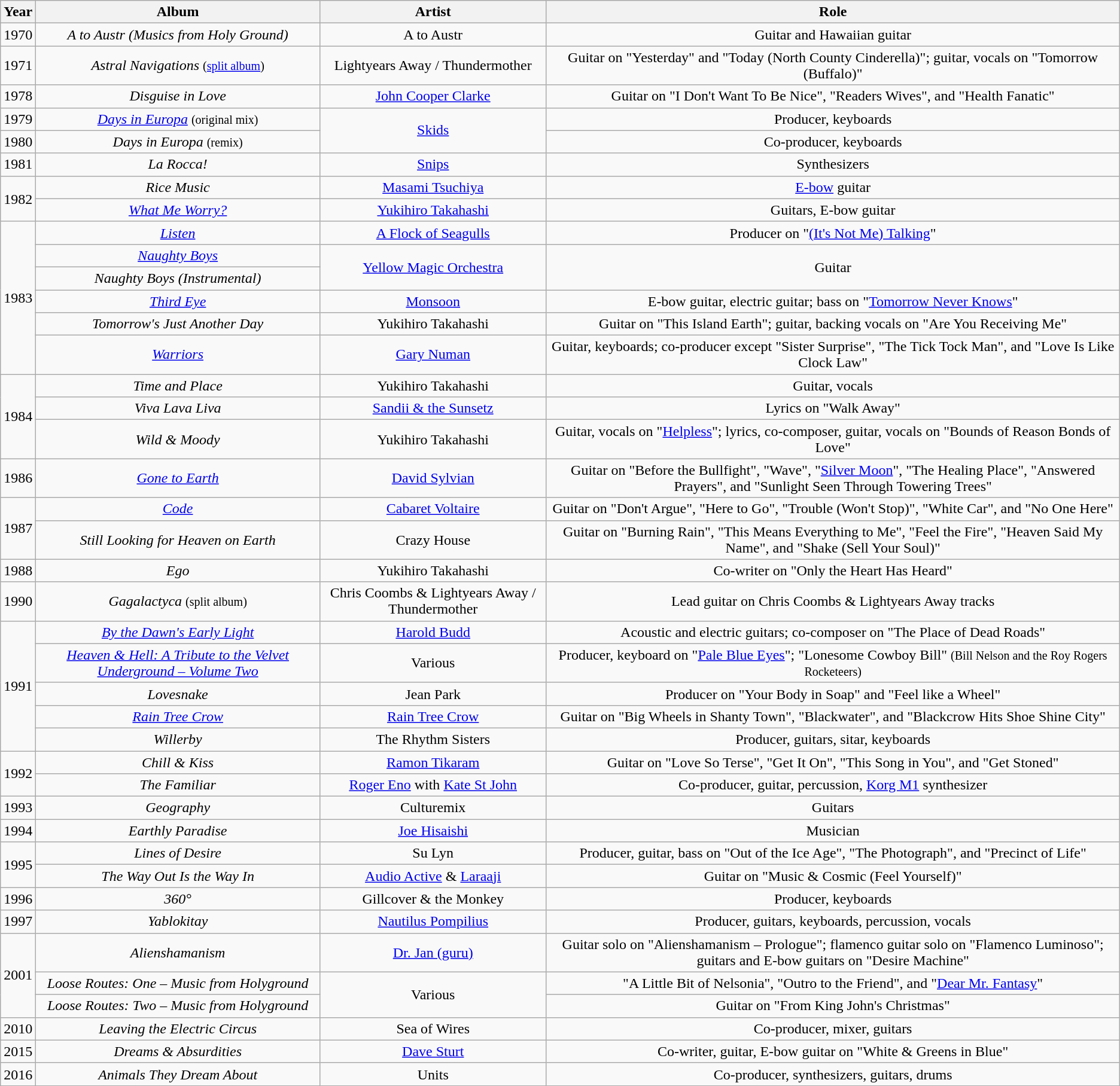<table class="wikitable plainrowheaders" style="text-align:center;">
<tr>
<th scope="col">Year</th>
<th scope="col">Album</th>
<th scope="col">Artist</th>
<th scope="col">Role</th>
</tr>
<tr>
<td>1970</td>
<td><em>A to Austr (Musics from Holy Ground)</em></td>
<td>A to Austr</td>
<td>Guitar and Hawaiian guitar</td>
</tr>
<tr>
<td>1971</td>
<td><em>Astral Navigations</em> <small>(<a href='#'>split album</a>)</small></td>
<td>Lightyears Away / Thundermother</td>
<td>Guitar on "Yesterday" and "Today (North County Cinderella)"; guitar, vocals on "Tomorrow (Buffalo)"</td>
</tr>
<tr>
<td>1978</td>
<td><em>Disguise in Love</em></td>
<td><a href='#'>John Cooper Clarke</a></td>
<td>Guitar on "I Don't Want To Be Nice", "Readers Wives", and "Health Fanatic"</td>
</tr>
<tr>
<td>1979</td>
<td><em><a href='#'>Days in Europa</a></em> <small>(original mix)</small></td>
<td rowspan="2"><a href='#'>Skids</a></td>
<td>Producer, keyboards</td>
</tr>
<tr>
<td>1980</td>
<td><em>Days in Europa</em> <small>(remix)</small></td>
<td>Co-producer, keyboards</td>
</tr>
<tr>
<td>1981</td>
<td><em>La Rocca!</em></td>
<td><a href='#'>Snips</a></td>
<td>Synthesizers</td>
</tr>
<tr>
<td rowspan="2">1982</td>
<td><em>Rice Music</em></td>
<td><a href='#'>Masami Tsuchiya</a></td>
<td><a href='#'>E-bow</a> guitar</td>
</tr>
<tr>
<td><em><a href='#'>What Me Worry?</a></em></td>
<td><a href='#'>Yukihiro Takahashi</a></td>
<td>Guitars, E-bow guitar</td>
</tr>
<tr>
<td rowspan="6">1983</td>
<td><em><a href='#'>Listen</a></em></td>
<td><a href='#'>A Flock of Seagulls</a></td>
<td>Producer on "<a href='#'>(It's Not Me) Talking</a>"</td>
</tr>
<tr>
<td><em><a href='#'>Naughty Boys</a></em></td>
<td rowspan="2"><a href='#'>Yellow Magic Orchestra</a></td>
<td rowspan="2">Guitar</td>
</tr>
<tr>
<td><em>Naughty Boys (Instrumental)</em></td>
</tr>
<tr>
<td><em><a href='#'>Third Eye</a></em></td>
<td><a href='#'>Monsoon</a></td>
<td>E-bow guitar, electric guitar; bass on "<a href='#'>Tomorrow Never Knows</a>"</td>
</tr>
<tr>
<td><em>Tomorrow's Just Another Day</em></td>
<td>Yukihiro Takahashi</td>
<td>Guitar on "This Island Earth"; guitar, backing vocals on "Are You Receiving Me"</td>
</tr>
<tr>
<td><em><a href='#'>Warriors</a></em></td>
<td><a href='#'>Gary Numan</a></td>
<td>Guitar, keyboards; co-producer except "Sister Surprise", "The Tick Tock Man", and "Love Is Like Clock Law"</td>
</tr>
<tr>
<td rowspan="3">1984</td>
<td><em>Time and Place</em></td>
<td>Yukihiro Takahashi</td>
<td>Guitar, vocals</td>
</tr>
<tr>
<td><em>Viva Lava Liva</em></td>
<td><a href='#'>Sandii & the Sunsetz</a></td>
<td>Lyrics on "Walk Away"</td>
</tr>
<tr>
<td><em>Wild & Moody</em></td>
<td>Yukihiro Takahashi</td>
<td>Guitar, vocals on "<a href='#'>Helpless</a>"; lyrics, co-composer, guitar, vocals on "Bounds of Reason Bonds of Love"</td>
</tr>
<tr>
<td>1986</td>
<td><em><a href='#'>Gone to Earth</a></em></td>
<td><a href='#'>David Sylvian</a></td>
<td>Guitar on "Before the Bullfight", "Wave", "<a href='#'>Silver Moon</a>", "The Healing Place", "Answered Prayers", and "Sunlight Seen Through Towering Trees"</td>
</tr>
<tr>
<td rowspan="2">1987</td>
<td><em><a href='#'>Code</a></em></td>
<td><a href='#'>Cabaret Voltaire</a></td>
<td>Guitar on "Don't Argue", "Here to Go", "Trouble (Won't Stop)", "White Car", and "No One Here"</td>
</tr>
<tr>
<td><em>Still Looking for Heaven on Earth</em></td>
<td>Crazy House</td>
<td>Guitar on "Burning Rain", "This Means Everything to Me", "Feel the Fire", "Heaven Said My Name", and "Shake (Sell Your Soul)"</td>
</tr>
<tr>
<td>1988</td>
<td><em>Ego</em></td>
<td>Yukihiro Takahashi</td>
<td>Co-writer on "Only the Heart Has Heard"</td>
</tr>
<tr>
<td>1990</td>
<td><em>Gagalactyca</em> <small>(split album)</small></td>
<td>Chris Coombs & Lightyears Away / Thundermother</td>
<td>Lead guitar on Chris Coombs & Lightyears Away tracks</td>
</tr>
<tr>
<td rowspan="5">1991</td>
<td><em><a href='#'>By the Dawn's Early Light</a></em></td>
<td><a href='#'>Harold Budd</a></td>
<td>Acoustic and electric guitars; co-composer on "The Place of Dead Roads"</td>
</tr>
<tr>
<td><em><a href='#'>Heaven & Hell: A Tribute to the Velvet Underground – Volume Two</a></em></td>
<td>Various</td>
<td>Producer, keyboard on "<a href='#'>Pale Blue Eyes</a>"; "Lonesome Cowboy Bill" <small>(Bill Nelson and the Roy Rogers Rocketeers)</small></td>
</tr>
<tr>
<td><em>Lovesnake</em></td>
<td>Jean Park</td>
<td>Producer on  "Your Body in Soap" and "Feel like a Wheel"</td>
</tr>
<tr>
<td><em><a href='#'>Rain Tree Crow</a></em></td>
<td><a href='#'>Rain Tree Crow</a></td>
<td>Guitar on "Big Wheels in Shanty Town", "Blackwater", and "Blackcrow Hits Shoe Shine City"</td>
</tr>
<tr>
<td><em>Willerby</em></td>
<td>The Rhythm Sisters</td>
<td>Producer, guitars, sitar, keyboards</td>
</tr>
<tr>
<td rowspan="2">1992</td>
<td><em>Chill & Kiss</em></td>
<td><a href='#'>Ramon Tikaram</a></td>
<td>Guitar on "Love So Terse", "Get It On", "This Song in You", and "Get Stoned"</td>
</tr>
<tr>
<td><em>The Familiar</em></td>
<td><a href='#'>Roger Eno</a> with <a href='#'>Kate St John</a></td>
<td>Co-producer, guitar, percussion, <a href='#'>Korg M1</a> synthesizer</td>
</tr>
<tr>
<td>1993</td>
<td><em>Geography</em></td>
<td>Culturemix</td>
<td>Guitars</td>
</tr>
<tr>
<td>1994</td>
<td><em>Earthly Paradise</em></td>
<td><a href='#'>Joe Hisaishi</a></td>
<td>Musician</td>
</tr>
<tr>
<td rowspan="2">1995</td>
<td><em>Lines of Desire</em></td>
<td>Su Lyn</td>
<td>Producer, guitar, bass on "Out of the Ice Age", "The Photograph", and "Precinct of Life"</td>
</tr>
<tr>
<td><em>The Way Out Is the Way In</em></td>
<td><a href='#'>Audio Active</a> & <a href='#'>Laraaji</a></td>
<td>Guitar on "Music & Cosmic (Feel Yourself)"</td>
</tr>
<tr>
<td>1996</td>
<td><em>360°</em></td>
<td>Gillcover & the Monkey</td>
<td>Producer, keyboards</td>
</tr>
<tr>
<td>1997</td>
<td><em>Yablokitay</em></td>
<td><a href='#'>Nautilus Pompilius</a></td>
<td>Producer, guitars, keyboards, percussion, vocals</td>
</tr>
<tr>
<td rowspan="3">2001</td>
<td><em>Alienshamanism</em></td>
<td><a href='#'>Dr. Jan (guru)</a></td>
<td>Guitar solo on "Alienshamanism – Prologue"; flamenco guitar solo on "Flamenco Luminoso"; guitars and E-bow guitars on "Desire Machine"</td>
</tr>
<tr>
<td><em>Loose Routes: One – Music from Holyground</em></td>
<td rowspan="2">Various</td>
<td>"A Little Bit of Nelsonia", "Outro to the Friend", and "<a href='#'>Dear Mr. Fantasy</a>"</td>
</tr>
<tr>
<td><em>Loose Routes: Two – Music from Holyground</em></td>
<td>Guitar on "From King John's Christmas"</td>
</tr>
<tr>
<td>2010</td>
<td><em>Leaving the Electric Circus</em></td>
<td>Sea of Wires</td>
<td>Co-producer, mixer, guitars</td>
</tr>
<tr>
<td>2015</td>
<td><em>Dreams & Absurdities</em></td>
<td><a href='#'>Dave Sturt</a></td>
<td>Co-writer, guitar, E-bow guitar on "White & Greens in Blue"</td>
</tr>
<tr>
<td>2016</td>
<td><em>Animals They Dream About</em></td>
<td>Units</td>
<td>Co-producer, synthesizers, guitars, drums</td>
</tr>
</table>
